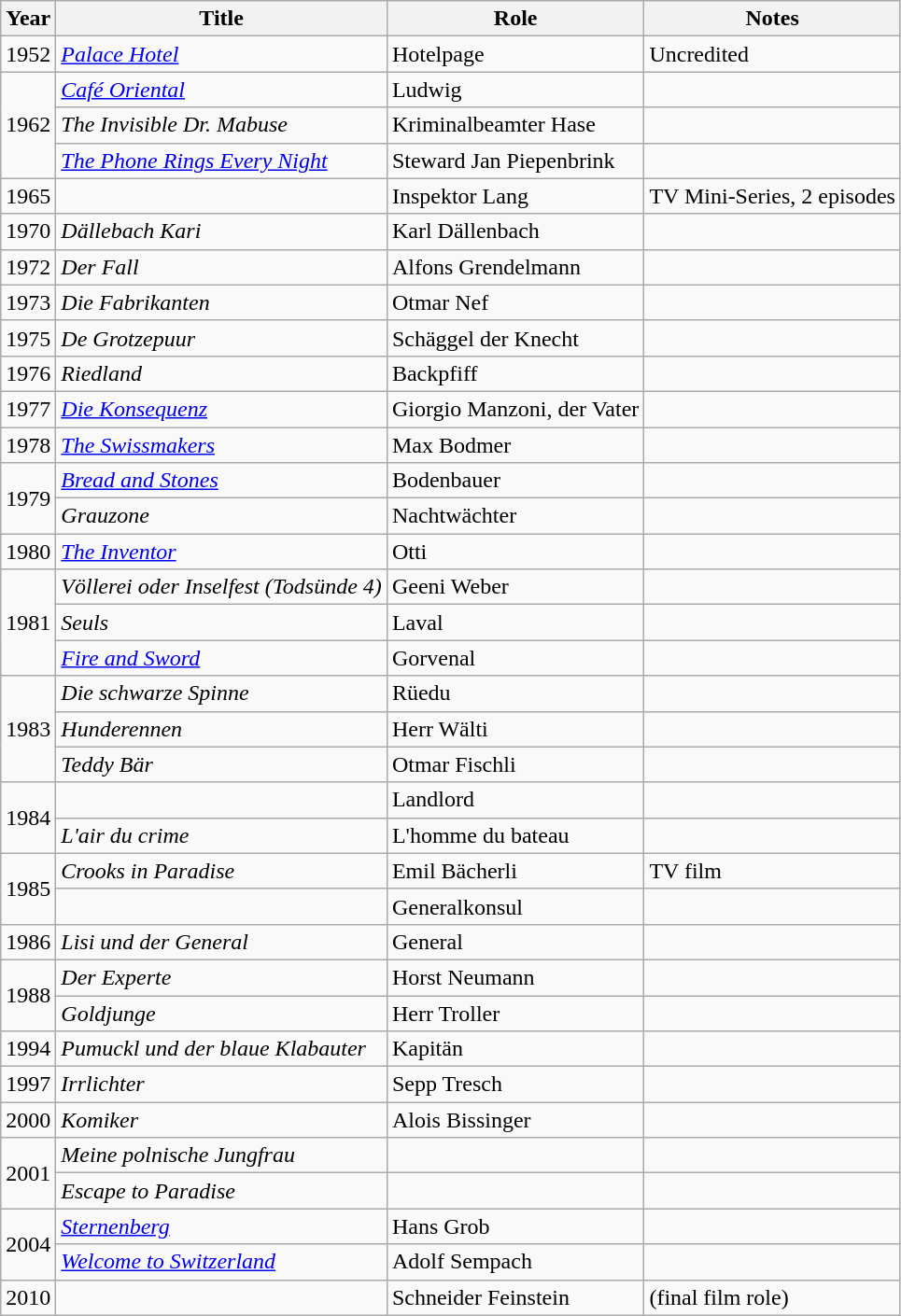<table class="wikitable">
<tr>
<th>Year</th>
<th>Title</th>
<th>Role</th>
<th>Notes</th>
</tr>
<tr>
<td>1952</td>
<td><em><a href='#'>Palace Hotel</a></em></td>
<td>Hotelpage</td>
<td>Uncredited</td>
</tr>
<tr>
<td rowspan=3>1962</td>
<td><em><a href='#'>Café Oriental</a></em></td>
<td>Ludwig</td>
<td></td>
</tr>
<tr>
<td><em>The Invisible Dr. Mabuse</em></td>
<td>Kriminalbeamter Hase</td>
<td></td>
</tr>
<tr>
<td><em><a href='#'>The Phone Rings Every Night</a></em></td>
<td>Steward Jan Piepenbrink</td>
<td></td>
</tr>
<tr>
<td>1965</td>
<td><em></em></td>
<td>Inspektor Lang</td>
<td>TV Mini-Series, 2 episodes</td>
</tr>
<tr>
<td>1970</td>
<td><em>Dällebach Kari</em></td>
<td>Karl Dällenbach</td>
<td></td>
</tr>
<tr>
<td>1972</td>
<td><em>Der Fall</em></td>
<td>Alfons Grendelmann</td>
<td></td>
</tr>
<tr>
<td>1973</td>
<td><em>Die Fabrikanten</em></td>
<td>Otmar Nef</td>
<td></td>
</tr>
<tr>
<td>1975</td>
<td><em>De Grotzepuur</em></td>
<td>Schäggel der Knecht</td>
<td></td>
</tr>
<tr>
<td>1976</td>
<td><em>Riedland</em></td>
<td>Backpfiff</td>
<td></td>
</tr>
<tr>
<td>1977</td>
<td><em><a href='#'>Die Konsequenz</a></em></td>
<td>Giorgio Manzoni, der Vater</td>
<td></td>
</tr>
<tr>
<td>1978</td>
<td><em><a href='#'>The Swissmakers</a></em></td>
<td>Max Bodmer</td>
<td></td>
</tr>
<tr>
<td rowspan=2>1979</td>
<td><em><a href='#'>Bread and Stones</a></em></td>
<td>Bodenbauer</td>
<td></td>
</tr>
<tr>
<td><em>Grauzone</em></td>
<td>Nachtwächter</td>
<td></td>
</tr>
<tr>
<td>1980</td>
<td><em><a href='#'>The Inventor</a></em></td>
<td>Otti</td>
<td></td>
</tr>
<tr>
<td rowspan=3>1981</td>
<td><em>Völlerei oder Inselfest (Todsünde 4)</em></td>
<td>Geeni Weber</td>
<td></td>
</tr>
<tr>
<td><em>Seuls</em></td>
<td>Laval</td>
<td></td>
</tr>
<tr>
<td><em><a href='#'>Fire and Sword</a></em></td>
<td>Gorvenal</td>
<td></td>
</tr>
<tr>
<td rowspan=3>1983</td>
<td><em>Die schwarze Spinne</em></td>
<td>Rüedu</td>
<td></td>
</tr>
<tr>
<td><em>Hunderennen</em></td>
<td>Herr Wälti</td>
<td></td>
</tr>
<tr>
<td><em>Teddy Bär</em></td>
<td>Otmar Fischli</td>
<td></td>
</tr>
<tr>
<td rowspan=2>1984</td>
<td><em></em></td>
<td>Landlord</td>
<td></td>
</tr>
<tr>
<td><em>L'air du crime</em></td>
<td>L'homme du bateau</td>
<td></td>
</tr>
<tr>
<td rowspan=2>1985</td>
<td><em>Crooks in Paradise</em></td>
<td>Emil Bächerli</td>
<td>TV film</td>
</tr>
<tr>
<td><em></em></td>
<td>Generalkonsul</td>
<td></td>
</tr>
<tr>
<td>1986</td>
<td><em>Lisi und der General</em></td>
<td>General</td>
<td></td>
</tr>
<tr>
<td rowspan=2>1988</td>
<td><em>Der Experte</em></td>
<td>Horst Neumann</td>
<td></td>
</tr>
<tr>
<td><em>Goldjunge</em></td>
<td>Herr Troller</td>
<td></td>
</tr>
<tr>
<td>1994</td>
<td><em>Pumuckl und der blaue Klabauter</em></td>
<td>Kapitän</td>
<td></td>
</tr>
<tr>
<td>1997</td>
<td><em>Irrlichter</em></td>
<td>Sepp Tresch</td>
<td></td>
</tr>
<tr>
<td>2000</td>
<td><em>Komiker</em></td>
<td>Alois Bissinger</td>
<td></td>
</tr>
<tr>
<td rowspan=2>2001</td>
<td><em>Meine polnische Jungfrau</em></td>
<td></td>
<td></td>
</tr>
<tr>
<td><em>Escape to Paradise</em></td>
<td></td>
<td></td>
</tr>
<tr>
<td rowspan=2>2004</td>
<td><em><a href='#'>Sternenberg</a></em></td>
<td>Hans Grob</td>
<td></td>
</tr>
<tr>
<td><em><a href='#'>Welcome to Switzerland</a></em></td>
<td>Adolf Sempach</td>
<td></td>
</tr>
<tr>
<td>2010</td>
<td><em></em></td>
<td>Schneider Feinstein</td>
<td>(final film role)</td>
</tr>
</table>
